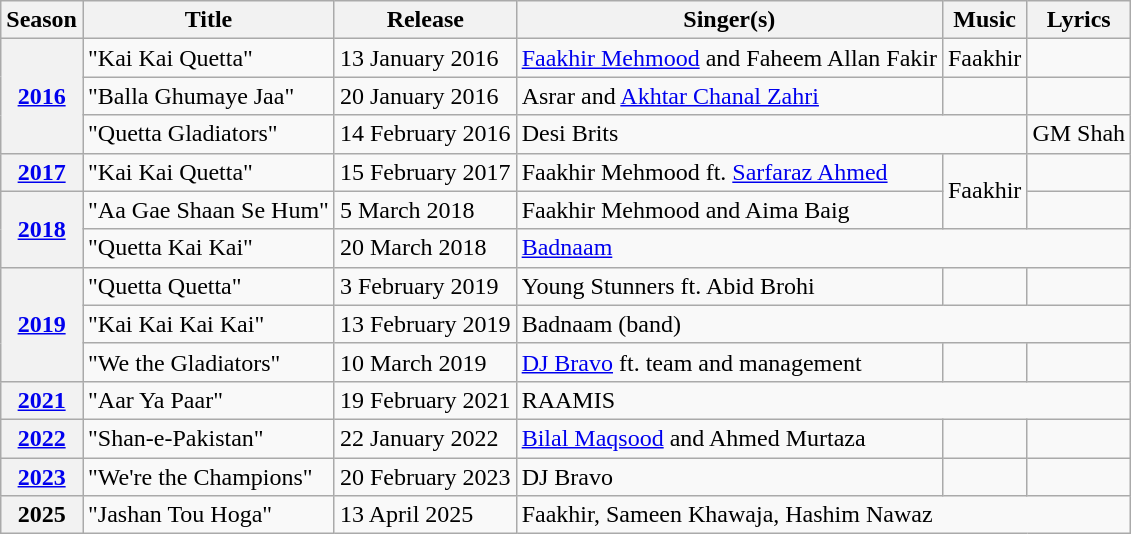<table class="wikitable">
<tr>
<th>Season</th>
<th>Title</th>
<th>Release</th>
<th>Singer(s)</th>
<th>Music</th>
<th>Lyrics</th>
</tr>
<tr>
<th rowspan="3"><a href='#'>2016</a></th>
<td>"Kai Kai Quetta"</td>
<td>13 January 2016</td>
<td><a href='#'>Faakhir Mehmood</a> and Faheem Allan Fakir</td>
<td>Faakhir</td>
<td></td>
</tr>
<tr>
<td>"Balla Ghumaye Jaa"</td>
<td>20 January 2016</td>
<td>Asrar and <a href='#'>Akhtar Chanal Zahri</a></td>
<td></td>
<td></td>
</tr>
<tr>
<td>"Quetta Gladiators"</td>
<td>14 February 2016</td>
<td colspan="2">Desi Brits</td>
<td>GM Shah</td>
</tr>
<tr>
<th><a href='#'>2017</a></th>
<td>"Kai Kai Quetta"</td>
<td>15 February 2017</td>
<td>Faakhir Mehmood ft. <a href='#'>Sarfaraz Ahmed</a></td>
<td rowspan="2">Faakhir</td>
<td></td>
</tr>
<tr>
<th rowspan="2"><a href='#'>2018</a></th>
<td>"Aa Gae Shaan Se Hum"</td>
<td>5 March 2018</td>
<td>Faakhir Mehmood and Aima Baig</td>
<td></td>
</tr>
<tr>
<td>"Quetta Kai Kai"</td>
<td>20 March 2018</td>
<td colspan="3"><a href='#'>Badnaam</a></td>
</tr>
<tr>
<th rowspan="3"><a href='#'>2019</a></th>
<td>"Quetta Quetta"</td>
<td>3 February 2019</td>
<td>Young Stunners ft. Abid Brohi</td>
<td></td>
<td></td>
</tr>
<tr>
<td>"Kai Kai Kai Kai"</td>
<td>13 February 2019</td>
<td colspan="3">Badnaam (band)</td>
</tr>
<tr>
<td>"We the Gladiators"</td>
<td>10 March 2019</td>
<td><a href='#'>DJ Bravo</a> ft. team and management</td>
<td></td>
<td></td>
</tr>
<tr>
<th><a href='#'>2021</a></th>
<td>"Aar Ya Paar"</td>
<td>19 February 2021</td>
<td colspan="3">RAAMIS</td>
</tr>
<tr>
<th><a href='#'>2022</a></th>
<td>"Shan-e-Pakistan"</td>
<td>22 January 2022</td>
<td><a href='#'>Bilal Maqsood</a> and Ahmed Murtaza</td>
<td></td>
<td></td>
</tr>
<tr>
<th><a href='#'>2023</a></th>
<td>"We're the Champions"</td>
<td>20 February 2023</td>
<td>DJ Bravo</td>
<td></td>
<td></td>
</tr>
<tr>
<th>2025</th>
<td>"Jashan Tou Hoga"</td>
<td>13 April 2025</td>
<td colspan=3>Faakhir, Sameen Khawaja, Hashim Nawaz</td>
</tr>
</table>
